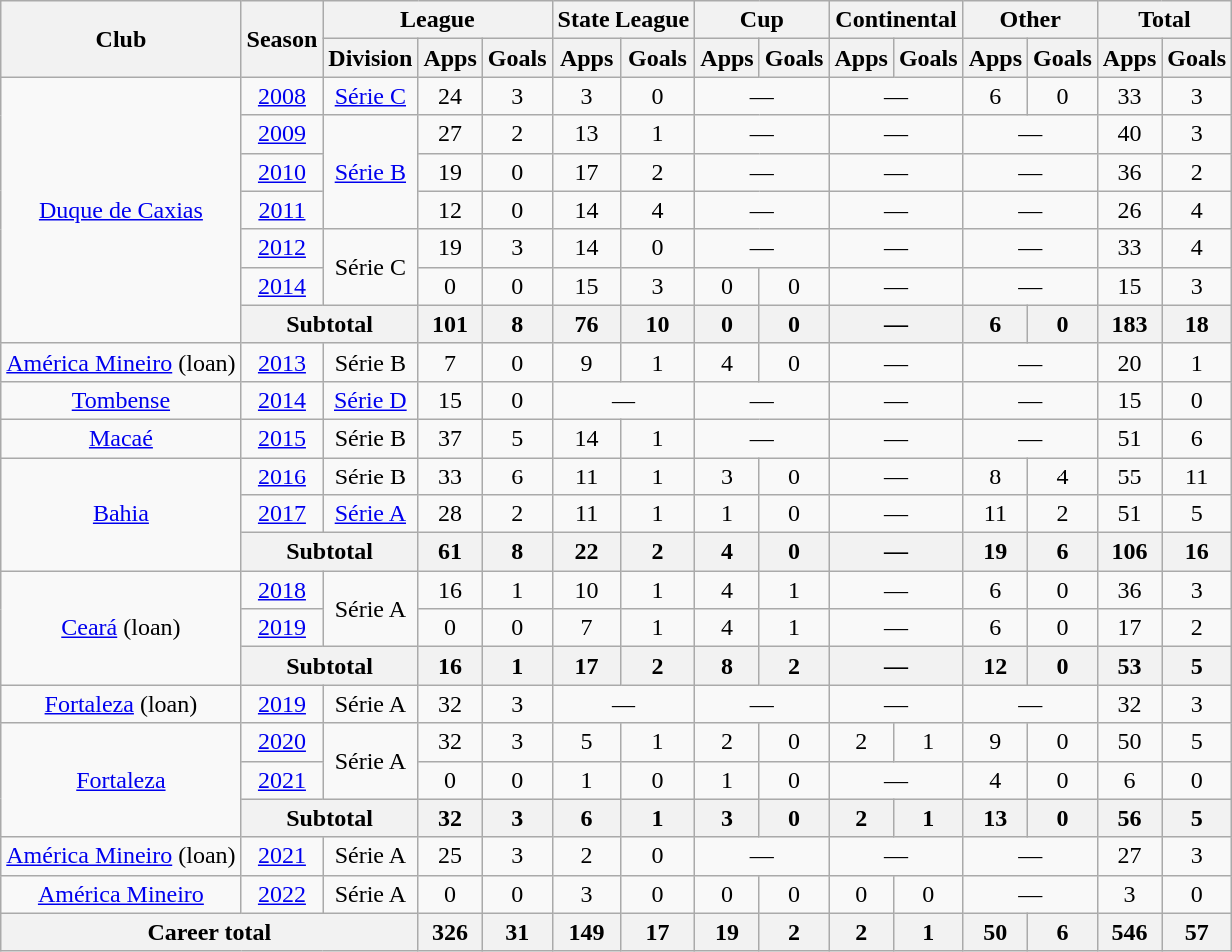<table class="wikitable" style="text-align: center;">
<tr>
<th rowspan="2">Club</th>
<th rowspan="2">Season</th>
<th colspan="3">League</th>
<th colspan="2">State League</th>
<th colspan="2">Cup</th>
<th colspan="2">Continental</th>
<th colspan="2">Other</th>
<th colspan="2">Total</th>
</tr>
<tr>
<th>Division</th>
<th>Apps</th>
<th>Goals</th>
<th>Apps</th>
<th>Goals</th>
<th>Apps</th>
<th>Goals</th>
<th>Apps</th>
<th>Goals</th>
<th>Apps</th>
<th>Goals</th>
<th>Apps</th>
<th>Goals</th>
</tr>
<tr>
<td rowspan="7" valign="center"><a href='#'>Duque de Caxias</a></td>
<td><a href='#'>2008</a></td>
<td><a href='#'>Série C</a></td>
<td>24</td>
<td>3</td>
<td>3</td>
<td>0</td>
<td colspan="2">—</td>
<td colspan="2">—</td>
<td>6</td>
<td>0</td>
<td>33</td>
<td>3</td>
</tr>
<tr>
<td><a href='#'>2009</a></td>
<td rowspan="3"><a href='#'>Série B</a></td>
<td>27</td>
<td>2</td>
<td>13</td>
<td>1</td>
<td colspan="2">—</td>
<td colspan="2">—</td>
<td colspan="2">—</td>
<td>40</td>
<td>3</td>
</tr>
<tr>
<td><a href='#'>2010</a></td>
<td>19</td>
<td>0</td>
<td>17</td>
<td>2</td>
<td colspan="2">—</td>
<td colspan="2">—</td>
<td colspan="2">—</td>
<td>36</td>
<td>2</td>
</tr>
<tr>
<td><a href='#'>2011</a></td>
<td>12</td>
<td>0</td>
<td>14</td>
<td>4</td>
<td colspan="2">—</td>
<td colspan="2">—</td>
<td colspan="2">—</td>
<td>26</td>
<td>4</td>
</tr>
<tr>
<td><a href='#'>2012</a></td>
<td rowspan="2">Série C</td>
<td>19</td>
<td>3</td>
<td>14</td>
<td>0</td>
<td colspan="2">—</td>
<td colspan="2">—</td>
<td colspan="2">—</td>
<td>33</td>
<td>4</td>
</tr>
<tr>
<td><a href='#'>2014</a></td>
<td>0</td>
<td>0</td>
<td>15</td>
<td>3</td>
<td>0</td>
<td>0</td>
<td colspan="2">—</td>
<td colspan="2">—</td>
<td>15</td>
<td>3</td>
</tr>
<tr>
<th colspan="2">Subtotal</th>
<th>101</th>
<th>8</th>
<th>76</th>
<th>10</th>
<th>0</th>
<th>0</th>
<th colspan="2">—</th>
<th>6</th>
<th>0</th>
<th>183</th>
<th>18</th>
</tr>
<tr>
<td valign="center"><a href='#'>América Mineiro</a> (loan)</td>
<td><a href='#'>2013</a></td>
<td>Série B</td>
<td>7</td>
<td>0</td>
<td>9</td>
<td>1</td>
<td>4</td>
<td>0</td>
<td colspan="2">—</td>
<td colspan="2">—</td>
<td>20</td>
<td>1</td>
</tr>
<tr>
<td valign="center"><a href='#'>Tombense</a></td>
<td><a href='#'>2014</a></td>
<td><a href='#'>Série D</a></td>
<td>15</td>
<td>0</td>
<td colspan="2">—</td>
<td colspan="2">—</td>
<td colspan="2">—</td>
<td colspan="2">—</td>
<td>15</td>
<td>0</td>
</tr>
<tr>
<td valign="center"><a href='#'>Macaé</a></td>
<td><a href='#'>2015</a></td>
<td>Série B</td>
<td>37</td>
<td>5</td>
<td>14</td>
<td>1</td>
<td colspan="2">—</td>
<td colspan="2">—</td>
<td colspan="2">—</td>
<td>51</td>
<td>6</td>
</tr>
<tr>
<td rowspan="3" valign="center"><a href='#'>Bahia</a></td>
<td><a href='#'>2016</a></td>
<td>Série B</td>
<td>33</td>
<td>6</td>
<td>11</td>
<td>1</td>
<td>3</td>
<td>0</td>
<td colspan="2">—</td>
<td>8</td>
<td>4</td>
<td>55</td>
<td>11</td>
</tr>
<tr>
<td><a href='#'>2017</a></td>
<td><a href='#'>Série A</a></td>
<td>28</td>
<td>2</td>
<td>11</td>
<td>1</td>
<td>1</td>
<td>0</td>
<td colspan="2">—</td>
<td>11</td>
<td>2</td>
<td>51</td>
<td>5</td>
</tr>
<tr>
<th colspan="2">Subtotal</th>
<th>61</th>
<th>8</th>
<th>22</th>
<th>2</th>
<th>4</th>
<th>0</th>
<th colspan="2">—</th>
<th>19</th>
<th>6</th>
<th>106</th>
<th>16</th>
</tr>
<tr>
<td rowspan="3" valign="center"><a href='#'>Ceará</a> (loan)</td>
<td><a href='#'>2018</a></td>
<td rowspan="2">Série A</td>
<td>16</td>
<td>1</td>
<td>10</td>
<td>1</td>
<td>4</td>
<td>1</td>
<td colspan="2">—</td>
<td>6</td>
<td>0</td>
<td>36</td>
<td>3</td>
</tr>
<tr>
<td><a href='#'>2019</a></td>
<td>0</td>
<td>0</td>
<td>7</td>
<td>1</td>
<td>4</td>
<td>1</td>
<td colspan="2">—</td>
<td>6</td>
<td>0</td>
<td>17</td>
<td>2</td>
</tr>
<tr>
<th colspan="2">Subtotal</th>
<th>16</th>
<th>1</th>
<th>17</th>
<th>2</th>
<th>8</th>
<th>2</th>
<th colspan="2">—</th>
<th>12</th>
<th>0</th>
<th>53</th>
<th>5</th>
</tr>
<tr>
<td valign="center"><a href='#'>Fortaleza</a> (loan)</td>
<td><a href='#'>2019</a></td>
<td>Série A</td>
<td>32</td>
<td>3</td>
<td colspan="2">—</td>
<td colspan="2">—</td>
<td colspan="2">—</td>
<td colspan="2">—</td>
<td>32</td>
<td>3</td>
</tr>
<tr>
<td rowspan="3" valign="center"><a href='#'>Fortaleza</a></td>
<td><a href='#'>2020</a></td>
<td rowspan="2">Série A</td>
<td>32</td>
<td>3</td>
<td>5</td>
<td>1</td>
<td>2</td>
<td>0</td>
<td>2</td>
<td>1</td>
<td>9</td>
<td>0</td>
<td>50</td>
<td>5</td>
</tr>
<tr>
<td><a href='#'>2021</a></td>
<td>0</td>
<td>0</td>
<td>1</td>
<td>0</td>
<td>1</td>
<td>0</td>
<td colspan="2">—</td>
<td>4</td>
<td>0</td>
<td>6</td>
<td>0</td>
</tr>
<tr>
<th colspan="2">Subtotal</th>
<th>32</th>
<th>3</th>
<th>6</th>
<th>1</th>
<th>3</th>
<th>0</th>
<th>2</th>
<th>1</th>
<th>13</th>
<th>0</th>
<th>56</th>
<th>5</th>
</tr>
<tr>
<td valign="center"><a href='#'>América Mineiro</a> (loan)</td>
<td><a href='#'>2021</a></td>
<td>Série A</td>
<td>25</td>
<td>3</td>
<td>2</td>
<td>0</td>
<td colspan="2">—</td>
<td colspan="2">—</td>
<td colspan="2">—</td>
<td>27</td>
<td>3</td>
</tr>
<tr>
<td valign="center"><a href='#'>América Mineiro</a></td>
<td><a href='#'>2022</a></td>
<td>Série A</td>
<td>0</td>
<td>0</td>
<td>3</td>
<td>0</td>
<td>0</td>
<td>0</td>
<td>0</td>
<td>0</td>
<td colspan="2">—</td>
<td>3</td>
<td>0</td>
</tr>
<tr>
<th colspan="3"><strong>Career total</strong></th>
<th>326</th>
<th>31</th>
<th>149</th>
<th>17</th>
<th>19</th>
<th>2</th>
<th>2</th>
<th>1</th>
<th>50</th>
<th>6</th>
<th>546</th>
<th>57</th>
</tr>
</table>
